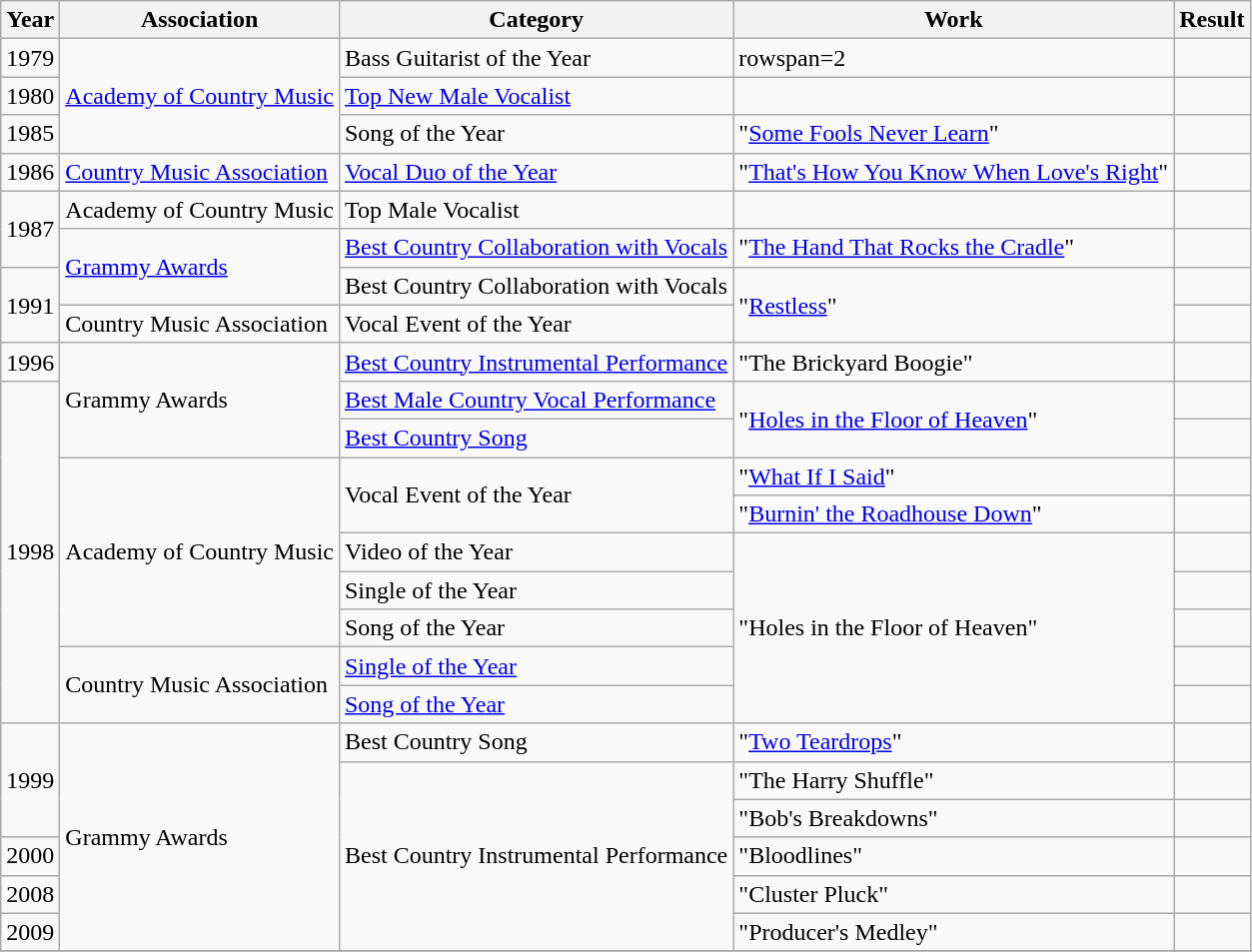<table class="wikitable">
<tr>
<th>Year</th>
<th>Association</th>
<th>Category</th>
<th>Work</th>
<th>Result</th>
</tr>
<tr>
<td>1979</td>
<td rowspan=3><a href='#'>Academy of Country Music</a></td>
<td>Bass Guitarist of the Year</td>
<td>rowspan=2</td>
<td></td>
</tr>
<tr>
<td>1980</td>
<td><a href='#'>Top New Male Vocalist</a></td>
<td></td>
</tr>
<tr>
<td>1985</td>
<td>Song of the Year</td>
<td>"<a href='#'>Some Fools Never Learn</a>"</td>
<td></td>
</tr>
<tr>
<td>1986</td>
<td><a href='#'>Country Music Association</a></td>
<td><a href='#'>Vocal Duo of the Year</a></td>
<td>"<a href='#'>That's How You Know When Love's Right</a>" </td>
<td></td>
</tr>
<tr>
<td rowspan=2>1987</td>
<td>Academy of Country Music</td>
<td>Top Male Vocalist</td>
<td></td>
<td></td>
</tr>
<tr>
<td rowspan=2><a href='#'>Grammy Awards</a></td>
<td><a href='#'>Best Country Collaboration with Vocals</a></td>
<td>"<a href='#'>The Hand That Rocks the Cradle</a>" </td>
<td></td>
</tr>
<tr>
<td rowspan=2>1991</td>
<td>Best Country Collaboration with Vocals</td>
<td rowspan=2>"<a href='#'>Restless</a>" </td>
<td></td>
</tr>
<tr>
<td>Country Music Association</td>
<td>Vocal Event of the Year</td>
<td></td>
</tr>
<tr>
<td>1996</td>
<td rowspan=3>Grammy Awards</td>
<td><a href='#'>Best Country Instrumental Performance</a></td>
<td>"The Brickyard Boogie" </td>
<td></td>
</tr>
<tr>
<td rowspan=9>1998</td>
<td><a href='#'>Best Male Country Vocal Performance</a></td>
<td rowspan=2>"<a href='#'>Holes in the Floor of Heaven</a>"</td>
<td></td>
</tr>
<tr>
<td><a href='#'>Best Country Song</a></td>
<td></td>
</tr>
<tr>
<td rowspan=5>Academy of Country Music</td>
<td rowspan=2>Vocal Event of the Year</td>
<td>"<a href='#'>What If I Said</a>" </td>
<td></td>
</tr>
<tr>
<td>"<a href='#'>Burnin' the Roadhouse Down</a>" </td>
<td></td>
</tr>
<tr>
<td>Video of the Year</td>
<td rowspan=5>"Holes in the Floor of Heaven"</td>
<td></td>
</tr>
<tr>
<td>Single of the Year</td>
<td></td>
</tr>
<tr>
<td>Song of the Year</td>
<td></td>
</tr>
<tr>
<td rowspan=2>Country Music Association</td>
<td><a href='#'>Single of the Year</a></td>
<td></td>
</tr>
<tr>
<td><a href='#'>Song of the Year</a></td>
<td></td>
</tr>
<tr>
<td rowspan=3>1999</td>
<td rowspan=6>Grammy Awards</td>
<td>Best Country Song</td>
<td>"<a href='#'>Two Teardrops</a>"</td>
<td></td>
</tr>
<tr>
<td rowspan=5>Best Country Instrumental Performance</td>
<td>"The Harry Shuffle"</td>
<td></td>
</tr>
<tr>
<td>"Bob's Breakdowns" </td>
<td></td>
</tr>
<tr>
<td>2000</td>
<td>"Bloodlines"</td>
<td></td>
</tr>
<tr>
<td>2008</td>
<td>"Cluster Pluck" </td>
<td></td>
</tr>
<tr>
<td>2009</td>
<td>"Producer's Medley"</td>
<td></td>
</tr>
<tr>
</tr>
</table>
